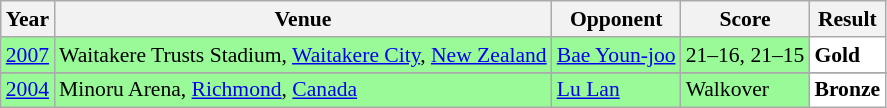<table class="sortable wikitable" style="font-size: 90%;">
<tr>
<th>Year</th>
<th>Venue</th>
<th>Opponent</th>
<th>Score</th>
<th>Result</th>
</tr>
<tr style="background:#98FB98">
<td align="center"><a href='#'>2007</a></td>
<td align="left">Waitakere Trusts Stadium, <a href='#'>Waitakere City</a>, <a href='#'>New Zealand</a></td>
<td align="left"> <a href='#'>Bae Youn-joo</a></td>
<td align="left">21–16, 21–15</td>
<td style="text-align:left; background:white"> <strong>Gold</strong></td>
</tr>
<tr>
</tr>
<tr style="background:#98FB98">
<td align="center"><a href='#'>2004</a></td>
<td align="left">Minoru Arena, <a href='#'>Richmond</a>, <a href='#'>Canada</a></td>
<td align="left"> <a href='#'>Lu Lan</a></td>
<td align="left">Walkover</td>
<td style="text-align:left; background:white"> <strong>Bronze</strong></td>
</tr>
</table>
